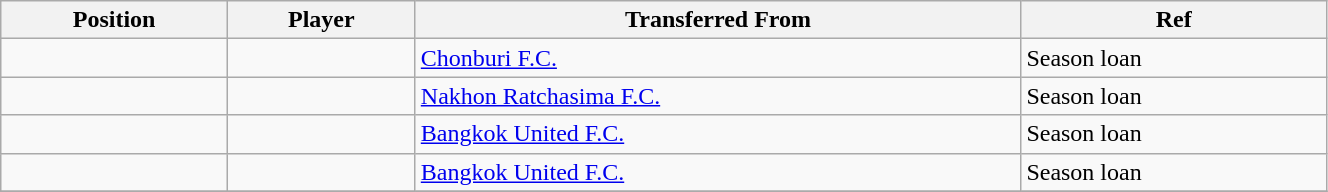<table class="wikitable sortable" style="width:70%; text-align:center; font-size:100%; text-align:left;">
<tr>
<th>Position</th>
<th>Player</th>
<th>Transferred From</th>
<th>Ref</th>
</tr>
<tr>
<td></td>
<td></td>
<td> <a href='#'>Chonburi F.C.</a></td>
<td>Season loan  </td>
</tr>
<tr>
<td></td>
<td></td>
<td> <a href='#'>Nakhon Ratchasima F.C.</a></td>
<td>Season loan  </td>
</tr>
<tr>
<td></td>
<td></td>
<td> <a href='#'>Bangkok United F.C.</a></td>
<td>Season loan</td>
</tr>
<tr>
<td></td>
<td></td>
<td> <a href='#'>Bangkok United F.C.</a></td>
<td>Season loan  </td>
</tr>
<tr>
</tr>
</table>
